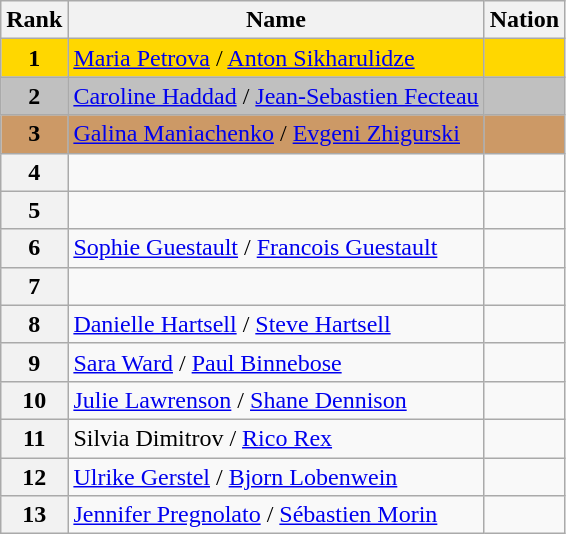<table class="wikitable sortable">
<tr>
<th>Rank</th>
<th>Name</th>
<th>Nation</th>
</tr>
<tr bgcolor=gold>
<td align=center><strong>1</strong></td>
<td><a href='#'>Maria Petrova</a> / <a href='#'>Anton Sikharulidze</a></td>
<td></td>
</tr>
<tr bgcolor=silver>
<td align=center><strong>2</strong></td>
<td><a href='#'>Caroline Haddad</a> / <a href='#'>Jean-Sebastien Fecteau</a></td>
<td></td>
</tr>
<tr bgcolor=cc9966>
<td align=center><strong>3</strong></td>
<td><a href='#'>Galina Maniachenko</a> / <a href='#'>Evgeni Zhigurski</a></td>
<td></td>
</tr>
<tr>
<th>4</th>
<td></td>
<td></td>
</tr>
<tr>
<th>5</th>
<td></td>
<td></td>
</tr>
<tr>
<th>6</th>
<td><a href='#'>Sophie Guestault</a> / <a href='#'>Francois Guestault</a></td>
<td></td>
</tr>
<tr>
<th>7</th>
<td></td>
<td></td>
</tr>
<tr>
<th>8</th>
<td><a href='#'>Danielle Hartsell</a> / <a href='#'>Steve Hartsell</a></td>
<td></td>
</tr>
<tr>
<th>9</th>
<td><a href='#'>Sara Ward</a> / <a href='#'>Paul Binnebose</a></td>
<td></td>
</tr>
<tr>
<th>10</th>
<td><a href='#'>Julie Lawrenson</a> / <a href='#'>Shane Dennison</a></td>
<td></td>
</tr>
<tr>
<th>11</th>
<td>Silvia Dimitrov / <a href='#'>Rico Rex</a></td>
<td></td>
</tr>
<tr>
<th>12</th>
<td><a href='#'>Ulrike Gerstel</a> / <a href='#'>Bjorn Lobenwein</a></td>
<td></td>
</tr>
<tr>
<th>13</th>
<td><a href='#'>Jennifer Pregnolato</a> / <a href='#'>Sébastien Morin</a></td>
<td></td>
</tr>
</table>
